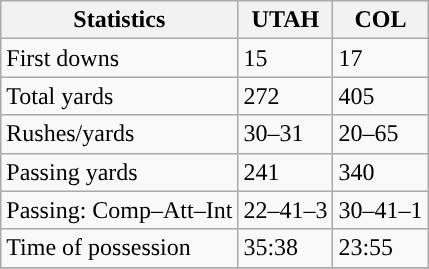<table class="wikitable" style="float: left;">
<tr>
<th>Statistics</th>
<th>UTAH</th>
<th>COL</th>
</tr>
<tr>
<td>First downs</td>
<td>15</td>
<td>17</td>
</tr>
<tr>
<td>Total yards</td>
<td>272</td>
<td>405</td>
</tr>
<tr>
<td>Rushes/yards</td>
<td>30–31</td>
<td>20–65</td>
</tr>
<tr>
<td>Passing yards</td>
<td>241</td>
<td>340</td>
</tr>
<tr>
<td>Passing: Comp–Att–Int</td>
<td>22–41–3</td>
<td>30–41–1</td>
</tr>
<tr>
<td>Time of possession</td>
<td>35:38</td>
<td>23:55</td>
</tr>
<tr>
</tr>
</table>
